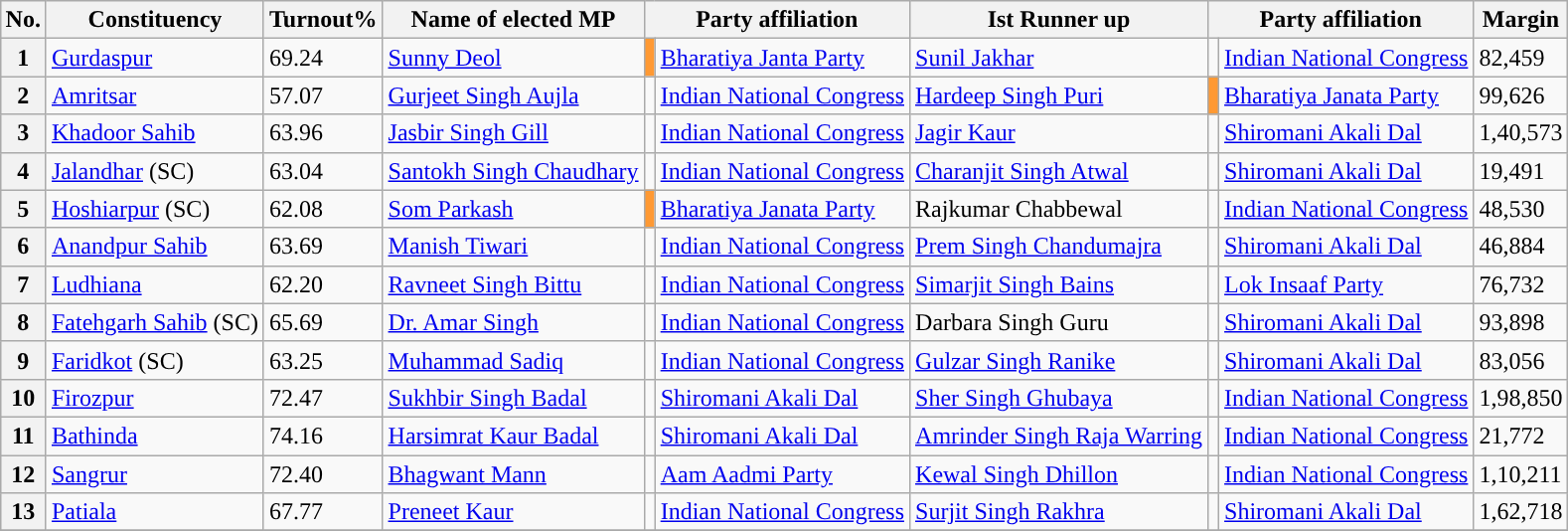<table class="wikitable sortable plainrowheaders" style="margin:auto; margin:auto;">
<tr>
<th>No.</th>
<th>Constituency</th>
<th>Turnout%</th>
<th>Name of elected MP</th>
<th colspan="2">Party affiliation</th>
<th>Ist Runner up</th>
<th colspan="2">Party affiliation</th>
<th>Margin</th>
</tr>
<tr>
<th>1</th>
<td><a href='#'>Gurdaspur</a></td>
<td>69.24 </td>
<td><a href='#'>Sunny Deol</a></td>
<td style="color:inherit;background:#FF9933"></td>
<td><a href='#'>Bharatiya Janta Party</a></td>
<td><a href='#'>Sunil Jakhar</a></td>
<td></td>
<td><a href='#'>Indian National Congress</a></td>
<td>82,459</td>
</tr>
<tr>
<th>2</th>
<td><a href='#'>Amritsar</a></td>
<td>57.07 </td>
<td><a href='#'>Gurjeet Singh Aujla</a></td>
<td></td>
<td><a href='#'>Indian National Congress</a></td>
<td><a href='#'>Hardeep Singh Puri</a></td>
<td style="color:inherit;background:#FF9933"></td>
<td><a href='#'>Bharatiya Janata Party</a></td>
<td>99,626</td>
</tr>
<tr>
<th>3</th>
<td><a href='#'>Khadoor Sahib</a></td>
<td>63.96 </td>
<td><a href='#'>Jasbir Singh Gill</a></td>
<td></td>
<td><a href='#'>Indian National Congress</a></td>
<td><a href='#'>Jagir Kaur</a></td>
<td></td>
<td><a href='#'>Shiromani Akali Dal</a></td>
<td>1,40,573</td>
</tr>
<tr>
<th>4</th>
<td><a href='#'>Jalandhar</a> (SC)</td>
<td>63.04 </td>
<td><a href='#'>Santokh Singh Chaudhary</a></td>
<td></td>
<td><a href='#'>Indian National Congress</a></td>
<td><a href='#'>Charanjit Singh Atwal</a></td>
<td></td>
<td><a href='#'>Shiromani Akali Dal</a></td>
<td>19,491</td>
</tr>
<tr>
<th>5</th>
<td><a href='#'>Hoshiarpur</a> (SC)</td>
<td>62.08 </td>
<td><a href='#'>Som Parkash</a></td>
<td style="color:inherit;background:#FF9933"></td>
<td><a href='#'>Bharatiya Janata Party</a></td>
<td>Rajkumar Chabbewal</td>
<td></td>
<td><a href='#'>Indian National Congress</a></td>
<td>48,530</td>
</tr>
<tr>
<th>6</th>
<td><a href='#'>Anandpur Sahib</a></td>
<td>63.69 </td>
<td><a href='#'>Manish Tiwari</a></td>
<td></td>
<td><a href='#'>Indian National Congress</a></td>
<td><a href='#'>Prem Singh Chandumajra</a></td>
<td></td>
<td><a href='#'>Shiromani Akali Dal</a></td>
<td>46,884</td>
</tr>
<tr>
<th>7</th>
<td><a href='#'>Ludhiana</a></td>
<td>62.20 </td>
<td><a href='#'>Ravneet Singh Bittu</a></td>
<td></td>
<td><a href='#'>Indian National Congress</a></td>
<td><a href='#'>Simarjit Singh Bains</a></td>
<td></td>
<td><a href='#'>Lok Insaaf Party</a></td>
<td>76,732</td>
</tr>
<tr>
<th>8</th>
<td><a href='#'>Fatehgarh Sahib</a> (SC)</td>
<td>65.69 </td>
<td><a href='#'>Dr. Amar Singh</a></td>
<td></td>
<td><a href='#'>Indian National Congress</a></td>
<td>Darbara Singh Guru</td>
<td></td>
<td><a href='#'>Shiromani Akali Dal</a></td>
<td>93,898</td>
</tr>
<tr>
<th>9</th>
<td><a href='#'>Faridkot</a> (SC)</td>
<td>63.25 </td>
<td><a href='#'>Muhammad Sadiq</a></td>
<td></td>
<td><a href='#'>Indian National Congress</a></td>
<td><a href='#'>Gulzar Singh Ranike</a></td>
<td></td>
<td><a href='#'>Shiromani Akali Dal</a></td>
<td>83,056</td>
</tr>
<tr>
<th>10</th>
<td><a href='#'>Firozpur</a></td>
<td>72.47 </td>
<td><a href='#'>Sukhbir Singh Badal</a></td>
<td></td>
<td><a href='#'>Shiromani Akali Dal</a></td>
<td><a href='#'>Sher Singh Ghubaya</a></td>
<td></td>
<td><a href='#'>Indian National Congress</a></td>
<td>1,98,850</td>
</tr>
<tr>
<th>11</th>
<td><a href='#'>Bathinda</a></td>
<td>74.16 </td>
<td><a href='#'>Harsimrat Kaur Badal</a></td>
<td></td>
<td><a href='#'>Shiromani Akali Dal</a></td>
<td><a href='#'>Amrinder Singh Raja Warring</a></td>
<td></td>
<td><a href='#'>Indian National Congress</a></td>
<td>21,772</td>
</tr>
<tr>
<th>12</th>
<td><a href='#'>Sangrur</a></td>
<td>72.40 </td>
<td><a href='#'>Bhagwant Mann</a></td>
<td></td>
<td><a href='#'>Aam Aadmi Party</a></td>
<td><a href='#'>Kewal Singh Dhillon</a></td>
<td></td>
<td><a href='#'>Indian National Congress</a></td>
<td>1,10,211</td>
</tr>
<tr>
<th>13</th>
<td><a href='#'>Patiala</a></td>
<td>67.77 </td>
<td><a href='#'>Preneet Kaur</a></td>
<td></td>
<td><a href='#'>Indian National Congress</a></td>
<td><a href='#'>Surjit Singh Rakhra</a></td>
<td></td>
<td><a href='#'>Shiromani Akali Dal</a></td>
<td>1,62,718</td>
</tr>
<tr>
</tr>
</table>
